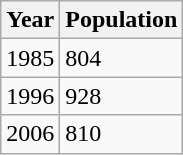<table class="wikitable">
<tr>
<th>Year</th>
<th>Population</th>
</tr>
<tr>
<td>1985</td>
<td>804</td>
</tr>
<tr>
<td>1996</td>
<td>928</td>
</tr>
<tr>
<td>2006</td>
<td>810</td>
</tr>
</table>
